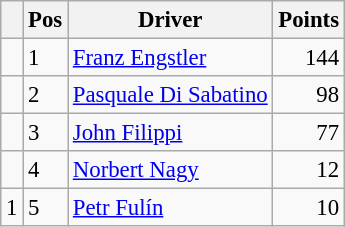<table class="wikitable" style="font-size: 95%;">
<tr>
<th></th>
<th>Pos</th>
<th>Driver</th>
<th>Points</th>
</tr>
<tr>
<td align="left"></td>
<td>1</td>
<td> <a href='#'>Franz Engstler</a></td>
<td align="right">144</td>
</tr>
<tr>
<td align="left"></td>
<td>2</td>
<td> <a href='#'>Pasquale Di Sabatino</a></td>
<td align="right">98</td>
</tr>
<tr>
<td align="left"></td>
<td>3</td>
<td> <a href='#'>John Filippi</a></td>
<td align="right">77</td>
</tr>
<tr>
<td align="left"></td>
<td>4</td>
<td> <a href='#'>Norbert Nagy</a></td>
<td align="right">12</td>
</tr>
<tr>
<td align="left"> 1</td>
<td>5</td>
<td> <a href='#'>Petr Fulín</a></td>
<td align="right">10</td>
</tr>
</table>
